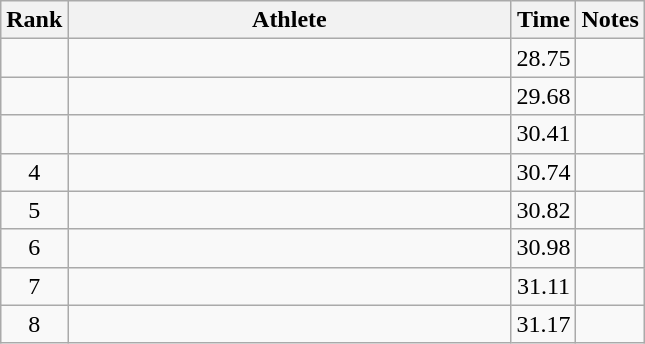<table class="wikitable" style="text-align:center">
<tr>
<th>Rank</th>
<th Style="width:18em">Athlete</th>
<th>Time</th>
<th>Notes</th>
</tr>
<tr>
<td></td>
<td style="text-align:left"></td>
<td>28.75</td>
<td></td>
</tr>
<tr>
<td></td>
<td style="text-align:left"></td>
<td>29.68</td>
<td></td>
</tr>
<tr>
<td></td>
<td style="text-align:left"></td>
<td>30.41</td>
<td></td>
</tr>
<tr>
<td>4</td>
<td style="text-align:left"></td>
<td>30.74</td>
<td></td>
</tr>
<tr>
<td>5</td>
<td style="text-align:left"></td>
<td>30.82</td>
<td></td>
</tr>
<tr>
<td>6</td>
<td style="text-align:left"></td>
<td>30.98</td>
<td></td>
</tr>
<tr>
<td>7</td>
<td style="text-align:left"></td>
<td>31.11</td>
<td></td>
</tr>
<tr>
<td>8</td>
<td style="text-align:left"></td>
<td>31.17</td>
<td></td>
</tr>
</table>
